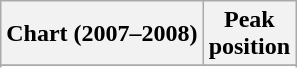<table class="wikitable sortable plainrowheaders" style="text-align:center">
<tr>
<th scope="col">Chart (2007–2008)</th>
<th scope="col">Peak<br>position</th>
</tr>
<tr>
</tr>
<tr>
</tr>
<tr>
</tr>
</table>
